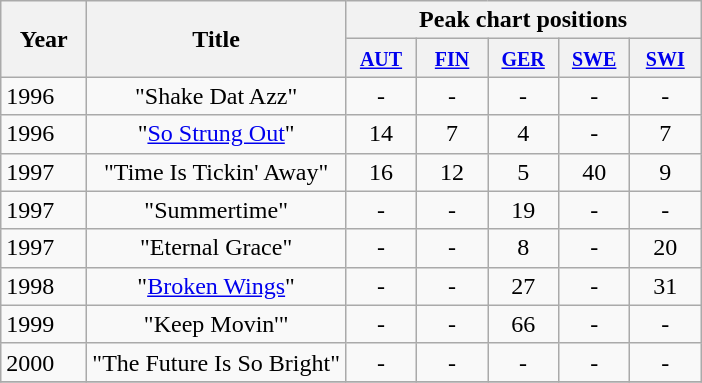<table class="wikitable">
<tr>
<th width="50" rowspan="2"><strong>Year</strong></th>
<th rowspan="2">Title</th>
<th colspan="5"><strong>Peak chart positions</strong></th>
</tr>
<tr>
<th width="40"><small><a href='#'>AUT</a></small></th>
<th width="40"><small><a href='#'>FIN</a></small></th>
<th width="40"><small><a href='#'>GER</a></small></th>
<th width="40"><small><a href='#'>SWE</a></small></th>
<th width="40"><small><a href='#'>SWI</a></small></th>
</tr>
<tr>
<td>1996</td>
<td align="center">"Shake Dat Azz"</td>
<td align="center">-</td>
<td align="center">-</td>
<td align="center">-</td>
<td align="center">-</td>
<td align="center">-</td>
</tr>
<tr>
<td>1996</td>
<td align="center">"<a href='#'>So Strung Out</a>"</td>
<td align="center">14</td>
<td align="center">7</td>
<td align="center">4</td>
<td align="center">-</td>
<td align="center">7</td>
</tr>
<tr>
<td>1997</td>
<td align="center">"Time Is Tickin' Away"</td>
<td align="center">16</td>
<td align="center">12</td>
<td align="center">5</td>
<td align="center">40</td>
<td align="center">9</td>
</tr>
<tr>
<td>1997</td>
<td align="center">"Summertime"</td>
<td align="center">-</td>
<td align="center">-</td>
<td align="center">19</td>
<td align="center">-</td>
<td align="center">-</td>
</tr>
<tr>
<td>1997</td>
<td align="center">"Eternal Grace"</td>
<td align="center">-</td>
<td align="center">-</td>
<td align="center">8</td>
<td align="center">-</td>
<td align="center">20</td>
</tr>
<tr>
<td>1998</td>
<td align="center">"<a href='#'>Broken Wings</a>"</td>
<td align="center">-</td>
<td align="center">-</td>
<td align="center">27</td>
<td align="center">-</td>
<td align="center">31</td>
</tr>
<tr>
<td>1999</td>
<td align="center">"Keep Movin'"</td>
<td align="center">-</td>
<td align="center">-</td>
<td align="center">66</td>
<td align="center">-</td>
<td align="center">-</td>
</tr>
<tr>
<td>2000</td>
<td align="center">"The Future Is So Bright"</td>
<td align="center">-</td>
<td align="center">-</td>
<td align="center">-</td>
<td align="center">-</td>
<td align="center">-</td>
</tr>
<tr>
</tr>
</table>
